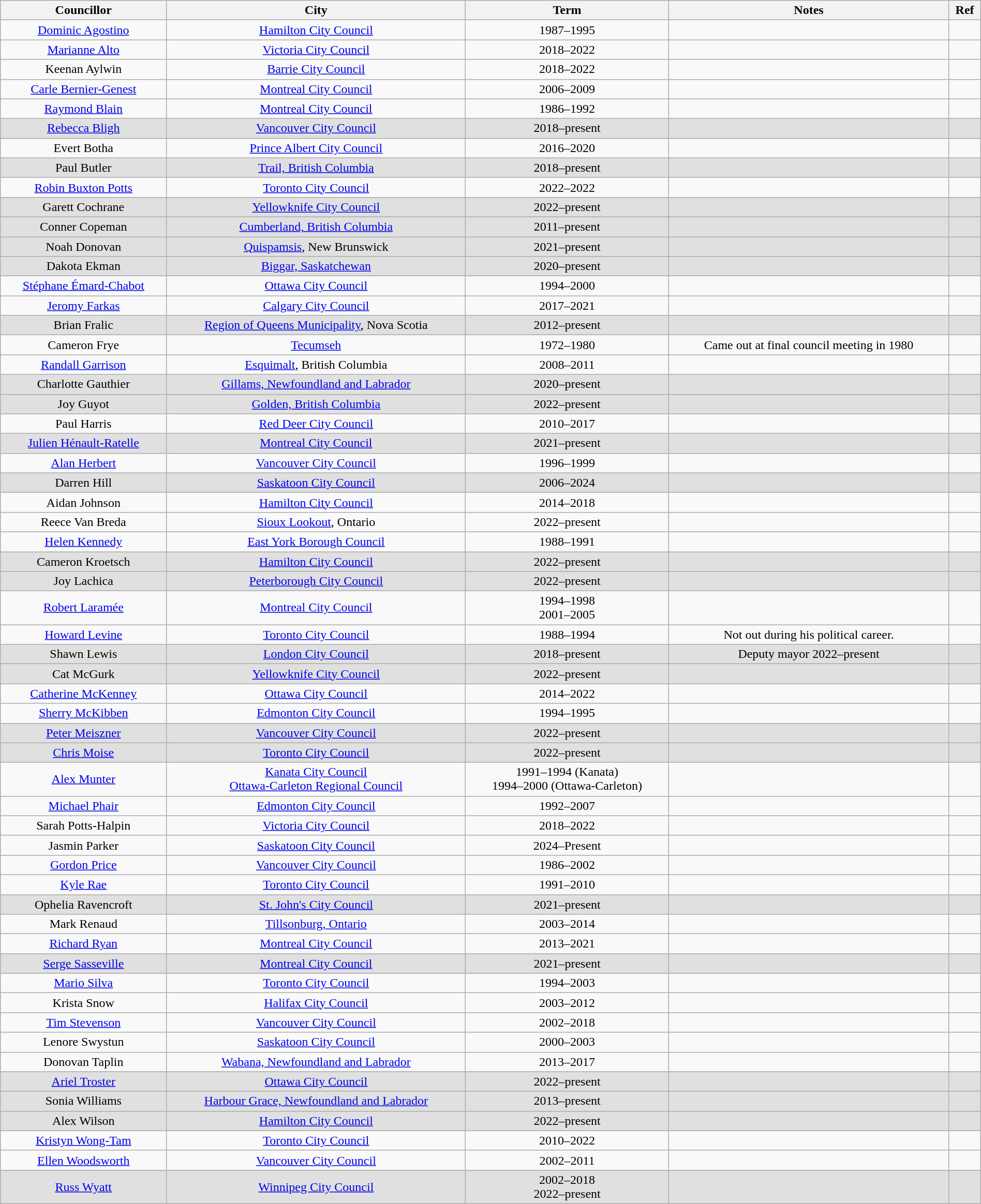<table class="wikitable sortable" width=100% style="text-align:center">
<tr>
<th>Councillor</th>
<th>City</th>
<th>Term</th>
<th>Notes</th>
<th>Ref</th>
</tr>
<tr>
<td><a href='#'>Dominic Agostino</a></td>
<td><a href='#'>Hamilton City Council</a></td>
<td>1987–1995</td>
<td></td>
<td></td>
</tr>
<tr>
<td><a href='#'>Marianne Alto</a></td>
<td><a href='#'>Victoria City Council</a></td>
<td>2018–2022</td>
<td></td>
<td></td>
</tr>
<tr>
<td>Keenan Aylwin</td>
<td><a href='#'>Barrie City Council</a></td>
<td>2018–2022</td>
<td></td>
<td></td>
</tr>
<tr>
<td><a href='#'>Carle Bernier-Genest</a></td>
<td><a href='#'>Montreal City Council</a></td>
<td>2006–2009</td>
<td></td>
<td></td>
</tr>
<tr>
<td><a href='#'>Raymond Blain</a></td>
<td><a href='#'>Montreal City Council</a></td>
<td>1986–1992</td>
<td></td>
<td></td>
</tr>
<tr style="background:#e0e0e0">
<td><a href='#'>Rebecca Bligh</a></td>
<td><a href='#'>Vancouver City Council</a></td>
<td>2018–present</td>
<td></td>
<td></td>
</tr>
<tr>
<td>Evert Botha</td>
<td><a href='#'>Prince Albert City Council</a></td>
<td>2016–2020</td>
<td></td>
<td></td>
</tr>
<tr style="background:#e0e0e0">
<td>Paul Butler</td>
<td><a href='#'>Trail, British Columbia</a></td>
<td>2018–present</td>
<td></td>
<td></td>
</tr>
<tr>
<td><a href='#'>Robin Buxton Potts</a></td>
<td><a href='#'>Toronto City Council</a></td>
<td>2022–2022</td>
<td></td>
<td></td>
</tr>
<tr style="background:#e0e0e0">
<td>Garett Cochrane</td>
<td><a href='#'>Yellowknife City Council</a></td>
<td>2022–present</td>
<td></td>
<td></td>
</tr>
<tr style="background:#e0e0e0">
<td>Conner Copeman</td>
<td><a href='#'>Cumberland, British Columbia</a></td>
<td>2011–present</td>
<td></td>
<td></td>
</tr>
<tr style="background:#e0e0e0">
<td>Noah Donovan</td>
<td><a href='#'>Quispamsis</a>, New Brunswick</td>
<td>2021–present</td>
<td></td>
<td></td>
</tr>
<tr style="background:#e0e0e0">
<td>Dakota Ekman</td>
<td><a href='#'>Biggar, Saskatchewan</a></td>
<td>2020–present</td>
<td></td>
<td></td>
</tr>
<tr>
<td><a href='#'>Stéphane Émard-Chabot</a></td>
<td><a href='#'>Ottawa City Council</a></td>
<td>1994–2000</td>
<td></td>
<td></td>
</tr>
<tr>
<td><a href='#'>Jeromy Farkas</a></td>
<td><a href='#'>Calgary City Council</a></td>
<td>2017–2021</td>
<td></td>
<td></td>
</tr>
<tr style="background:#e0e0e0">
<td>Brian Fralic</td>
<td><a href='#'>Region of Queens Municipality</a>, Nova Scotia</td>
<td>2012–present</td>
<td></td>
<td></td>
</tr>
<tr>
<td>Cameron Frye</td>
<td><a href='#'>Tecumseh</a></td>
<td>1972–1980</td>
<td>Came out at final council meeting in 1980</td>
<td></td>
</tr>
<tr>
<td><a href='#'>Randall Garrison</a></td>
<td><a href='#'>Esquimalt</a>, British Columbia</td>
<td>2008–2011</td>
<td></td>
<td></td>
</tr>
<tr style="background:#e0e0e0">
<td>Charlotte Gauthier</td>
<td><a href='#'>Gillams, Newfoundland and Labrador</a></td>
<td>2020–present</td>
<td></td>
<td></td>
</tr>
<tr style="background:#e0e0e0">
<td>Joy Guyot</td>
<td><a href='#'>Golden, British Columbia</a></td>
<td>2022–present</td>
<td></td>
<td></td>
</tr>
<tr>
<td>Paul Harris</td>
<td><a href='#'>Red Deer City Council</a></td>
<td>2010–2017</td>
<td></td>
<td></td>
</tr>
<tr style="background:#e0e0e0">
<td><a href='#'>Julien Hénault-Ratelle</a></td>
<td><a href='#'>Montreal City Council</a></td>
<td>2021–present</td>
<td></td>
<td></td>
</tr>
<tr>
<td><a href='#'>Alan Herbert</a></td>
<td><a href='#'>Vancouver City Council</a></td>
<td>1996–1999</td>
<td></td>
<td></td>
</tr>
<tr style="background:#e0e0e0">
<td>Darren Hill</td>
<td><a href='#'>Saskatoon City Council</a></td>
<td>2006–2024</td>
<td></td>
<td></td>
</tr>
<tr>
<td>Aidan Johnson</td>
<td><a href='#'>Hamilton City Council</a></td>
<td>2014–2018</td>
<td></td>
<td></td>
</tr>
<tr>
<td>Reece Van Breda</td>
<td><a href='#'>Sioux Lookout</a>, Ontario</td>
<td>2022–present</td>
<td></td>
<td></td>
</tr>
<tr>
<td><a href='#'>Helen Kennedy</a></td>
<td><a href='#'>East York Borough Council</a></td>
<td>1988–1991</td>
<td></td>
<td></td>
</tr>
<tr style="background:#e0e0e0">
<td>Cameron Kroetsch</td>
<td><a href='#'>Hamilton City Council</a></td>
<td>2022–present</td>
<td></td>
<td></td>
</tr>
<tr style="background:#e0e0e0">
<td>Joy Lachica</td>
<td><a href='#'>Peterborough City Council</a></td>
<td>2022–present</td>
<td></td>
<td></td>
</tr>
<tr>
<td><a href='#'>Robert Laramée</a></td>
<td><a href='#'>Montreal City Council</a></td>
<td>1994–1998<br>2001–2005</td>
<td></td>
<td></td>
</tr>
<tr>
<td><a href='#'>Howard Levine</a></td>
<td><a href='#'>Toronto City Council</a></td>
<td>1988–1994</td>
<td>Not out during his political career.</td>
<td></td>
</tr>
<tr style="background:#e0e0e0">
<td>Shawn Lewis</td>
<td><a href='#'>London City Council</a></td>
<td>2018–present</td>
<td>Deputy mayor 2022–present</td>
<td></td>
</tr>
<tr style="background:#e0e0e0">
<td>Cat McGurk</td>
<td><a href='#'>Yellowknife City Council</a></td>
<td>2022–present</td>
<td></td>
<td></td>
</tr>
<tr>
<td><a href='#'>Catherine McKenney</a></td>
<td><a href='#'>Ottawa City Council</a></td>
<td>2014–2022</td>
<td></td>
<td></td>
</tr>
<tr>
<td><a href='#'>Sherry McKibben</a></td>
<td><a href='#'>Edmonton City Council</a></td>
<td>1994–1995</td>
<td></td>
<td></td>
</tr>
<tr style="background:#e0e0e0">
<td><a href='#'>Peter Meiszner</a></td>
<td><a href='#'>Vancouver City Council</a></td>
<td>2022–present</td>
<td></td>
<td></td>
</tr>
<tr style="background:#e0e0e0">
<td><a href='#'>Chris Moise</a></td>
<td><a href='#'>Toronto City Council</a></td>
<td>2022–present</td>
<td></td>
<td></td>
</tr>
<tr>
<td><a href='#'>Alex Munter</a></td>
<td><a href='#'>Kanata City Council</a><br><a href='#'>Ottawa-Carleton Regional Council</a></td>
<td>1991–1994 (Kanata)<br>1994–2000 (Ottawa-Carleton)</td>
<td></td>
<td></td>
</tr>
<tr>
<td><a href='#'>Michael Phair</a></td>
<td><a href='#'>Edmonton City Council</a></td>
<td>1992–2007</td>
<td></td>
<td></td>
</tr>
<tr>
<td>Sarah Potts-Halpin</td>
<td><a href='#'>Victoria City Council</a></td>
<td>2018–2022</td>
<td></td>
<td></td>
</tr>
<tr>
<td>Jasmin Parker</td>
<td><a href='#'>Saskatoon City Council</a></td>
<td>2024–Present</td>
<td></td>
<td></td>
</tr>
<tr>
<td><a href='#'>Gordon Price</a></td>
<td><a href='#'>Vancouver City Council</a></td>
<td>1986–2002</td>
<td></td>
<td></td>
</tr>
<tr>
<td><a href='#'>Kyle Rae</a></td>
<td><a href='#'>Toronto City Council</a></td>
<td>1991–2010</td>
<td></td>
<td></td>
</tr>
<tr style="background:#e0e0e0">
<td>Ophelia Ravencroft</td>
<td><a href='#'>St. John's City Council</a></td>
<td>2021–present</td>
<td></td>
<td></td>
</tr>
<tr>
<td>Mark Renaud</td>
<td><a href='#'>Tillsonburg, Ontario</a></td>
<td>2003–2014</td>
<td></td>
<td></td>
</tr>
<tr>
<td><a href='#'>Richard Ryan</a></td>
<td><a href='#'>Montreal City Council</a></td>
<td>2013–2021</td>
<td></td>
<td></td>
</tr>
<tr style="background:#e0e0e0">
<td><a href='#'>Serge Sasseville</a></td>
<td><a href='#'>Montreal City Council</a></td>
<td>2021–present</td>
<td></td>
<td></td>
</tr>
<tr>
<td><a href='#'>Mario Silva</a></td>
<td><a href='#'>Toronto City Council</a></td>
<td>1994–2003</td>
<td></td>
<td></td>
</tr>
<tr>
<td>Krista Snow</td>
<td><a href='#'>Halifax City Council</a></td>
<td>2003–2012</td>
<td></td>
<td></td>
</tr>
<tr>
<td><a href='#'>Tim Stevenson</a></td>
<td><a href='#'>Vancouver City Council</a></td>
<td>2002–2018</td>
<td></td>
<td></td>
</tr>
<tr>
<td>Lenore Swystun</td>
<td><a href='#'>Saskatoon City Council</a></td>
<td>2000–2003</td>
<td></td>
<td></td>
</tr>
<tr>
<td>Donovan Taplin</td>
<td><a href='#'>Wabana, Newfoundland and Labrador</a></td>
<td>2013–2017</td>
<td></td>
<td></td>
</tr>
<tr style="background:#e0e0e0">
<td><a href='#'>Ariel Troster</a></td>
<td><a href='#'>Ottawa City Council</a></td>
<td>2022–present</td>
<td></td>
<td></td>
</tr>
<tr style="background:#e0e0e0">
<td>Sonia Williams</td>
<td><a href='#'>Harbour Grace, Newfoundland and Labrador</a></td>
<td>2013–present</td>
<td></td>
<td></td>
</tr>
<tr style="background:#e0e0e0">
<td>Alex Wilson</td>
<td><a href='#'>Hamilton City Council</a></td>
<td>2022–present</td>
<td></td>
<td></td>
</tr>
<tr>
<td><a href='#'>Kristyn Wong-Tam</a></td>
<td><a href='#'>Toronto City Council</a></td>
<td>2010–2022</td>
<td></td>
<td></td>
</tr>
<tr>
<td><a href='#'>Ellen Woodsworth</a></td>
<td><a href='#'>Vancouver City Council</a></td>
<td>2002–2011</td>
<td></td>
<td></td>
</tr>
<tr style="background:#e0e0e0">
<td><a href='#'>Russ Wyatt</a></td>
<td><a href='#'>Winnipeg City Council</a></td>
<td>2002–2018<br>2022–present</td>
<td></td>
<td></td>
</tr>
</table>
